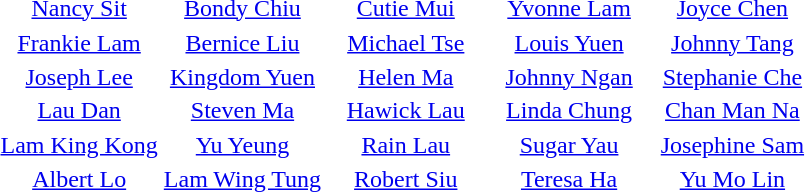<table>
<tr>
<td width="20%" height="19" align="center"><a href='#'>Nancy Sit</a></td>
<td width="20%" height="19" align="center"><a href='#'>Bondy Chiu</a></td>
<td width="20%" height="19" align="center"><a href='#'>Cutie Mui</a></td>
<td width="20%" height="19" align="center"><a href='#'>Yvonne Lam</a></td>
<td width="20%" height="19" align="center"><a href='#'>Joyce Chen</a></td>
</tr>
<tr>
<td width="20%" height="19" align="center"><a href='#'>Frankie Lam</a></td>
<td width="20%" height="19" align="center"><a href='#'>Bernice Liu</a></td>
<td width="20%" height="19" align="center"><a href='#'>Michael Tse</a></td>
<td width="20%" height="19" align="center"><a href='#'>Louis Yuen</a></td>
<td width="20%" height="19" align="center"><a href='#'>Johnny Tang</a></td>
</tr>
<tr>
<td width="20%" height="19" align="center"><a href='#'>Joseph Lee</a></td>
<td width="20%" height="19" align="center"><a href='#'>Kingdom Yuen</a></td>
<td width="20%" height="19" align="center"><a href='#'>Helen Ma</a></td>
<td width="20%" height="19" align="center"><a href='#'>Johnny Ngan</a></td>
<td width="20%" height="19" align="center"><a href='#'>Stephanie Che</a></td>
</tr>
<tr>
<td width="20%" height="18" align="center"><a href='#'>Lau Dan</a></td>
<td width="20%" height="18" align="center"><a href='#'>Steven Ma</a></td>
<td width="20%" height="18" align="center"><a href='#'>Hawick Lau</a></td>
<td width="20%" height="18" align="center"><a href='#'>Linda Chung</a></td>
<td width="20%" height="18" align="center"><a href='#'>Chan Man Na</a></td>
</tr>
<tr>
<td width="20%" height="19" align="center"><a href='#'>Lam King Kong</a></td>
<td width="20%" height="19" align="center"><a href='#'>Yu Yeung</a></td>
<td width="20%" height="19" align="center"><a href='#'>Rain Lau</a></td>
<td width="20%" height="19" align="center"><a href='#'>Sugar Yau</a></td>
<td width="20%" height="19" align="center"><a href='#'>Josephine Sam</a></td>
</tr>
<tr>
<td width="20%" height="19" align="center"><a href='#'>Albert Lo</a></td>
<td width="20%" height="19" align="center"><a href='#'>Lam Wing Tung</a></td>
<td width="20%" height="19" align="center"><a href='#'>Robert Siu</a></td>
<td width="20%" height="19" align="center"><a href='#'>Teresa Ha</a></td>
<td width="20%" height="19" align="center"><a href='#'>Yu Mo Lin</a></td>
</tr>
</table>
